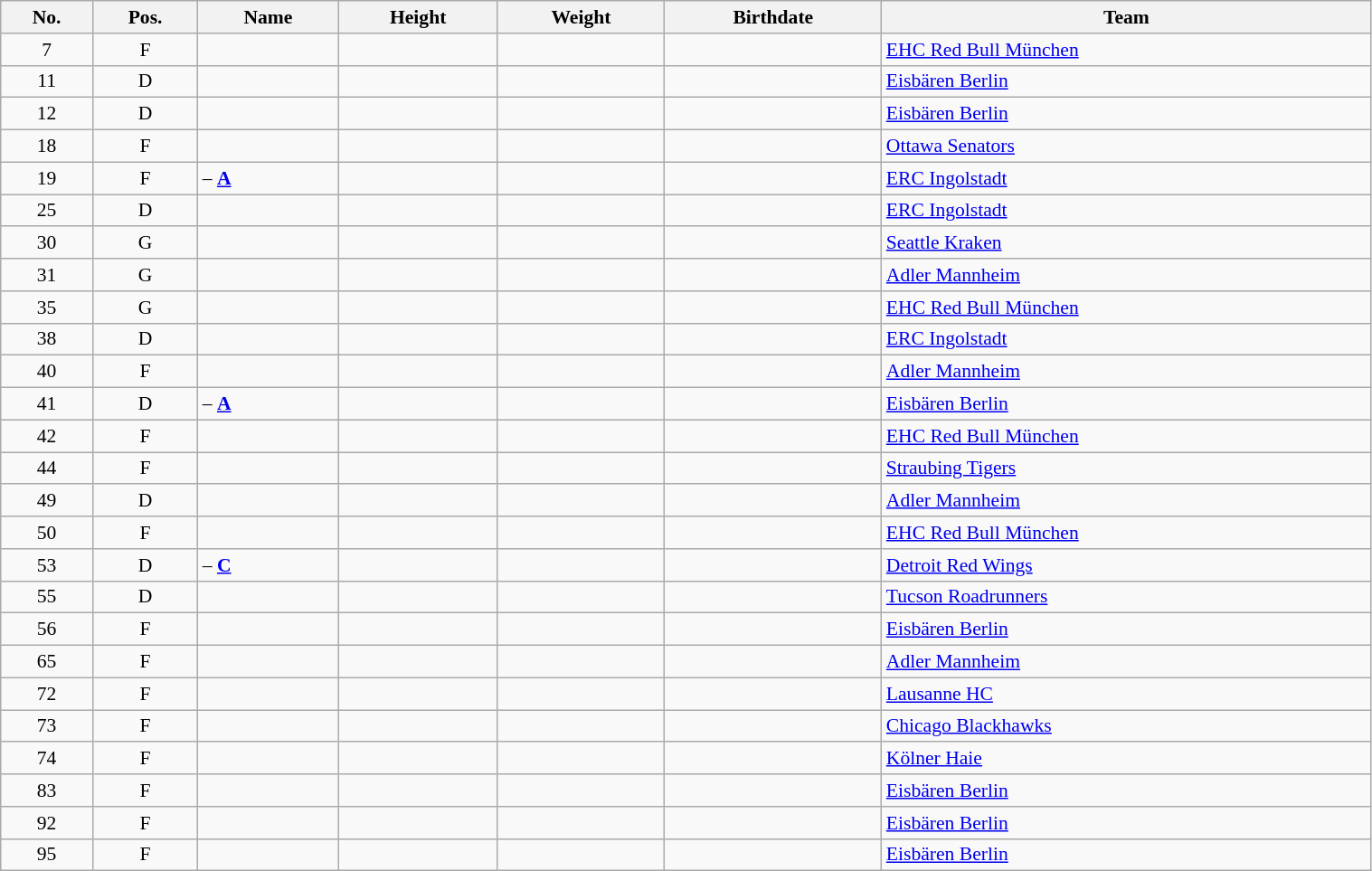<table width="80%" class="wikitable sortable" style="font-size: 90%; text-align: center;">
<tr>
<th>No.</th>
<th>Pos.</th>
<th>Name</th>
<th>Height</th>
<th>Weight</th>
<th>Birthdate</th>
<th>Team</th>
</tr>
<tr>
<td>7</td>
<td>F</td>
<td align="left"></td>
<td></td>
<td></td>
<td></td>
<td style="text-align:left;"> <a href='#'>EHC Red Bull München</a></td>
</tr>
<tr>
<td>11</td>
<td>D</td>
<td align="left"></td>
<td></td>
<td></td>
<td></td>
<td style="text-align:left;"> <a href='#'>Eisbären Berlin</a></td>
</tr>
<tr>
<td>12</td>
<td>D</td>
<td align="left"></td>
<td></td>
<td></td>
<td></td>
<td style="text-align:left;"> <a href='#'>Eisbären Berlin</a></td>
</tr>
<tr>
<td>18</td>
<td>F</td>
<td align="left"></td>
<td></td>
<td></td>
<td></td>
<td style="text-align:left;"> <a href='#'>Ottawa Senators</a></td>
</tr>
<tr>
<td>19</td>
<td>F</td>
<td align="left"> – <strong><a href='#'>A</a></strong></td>
<td></td>
<td></td>
<td></td>
<td style="text-align:left;"> <a href='#'>ERC Ingolstadt</a></td>
</tr>
<tr>
<td>25</td>
<td>D</td>
<td align="left"></td>
<td></td>
<td></td>
<td></td>
<td style="text-align:left;"> <a href='#'>ERC Ingolstadt</a></td>
</tr>
<tr>
<td>30</td>
<td>G</td>
<td align="left"></td>
<td></td>
<td></td>
<td></td>
<td style="text-align:left;"> <a href='#'>Seattle Kraken</a></td>
</tr>
<tr>
<td>31</td>
<td>G</td>
<td align="left"></td>
<td></td>
<td></td>
<td></td>
<td style="text-align:left;"> <a href='#'>Adler Mannheim</a></td>
</tr>
<tr>
<td>35</td>
<td>G</td>
<td align="left"></td>
<td></td>
<td></td>
<td></td>
<td style="text-align:left;"> <a href='#'>EHC Red Bull München</a></td>
</tr>
<tr>
<td>38</td>
<td>D</td>
<td align="left"></td>
<td></td>
<td></td>
<td></td>
<td style="text-align:left;"> <a href='#'>ERC Ingolstadt</a></td>
</tr>
<tr>
<td>40</td>
<td>F</td>
<td align="left"></td>
<td></td>
<td></td>
<td></td>
<td style="text-align:left;"> <a href='#'>Adler Mannheim</a></td>
</tr>
<tr>
<td>41</td>
<td>D</td>
<td align="left"> – <strong><a href='#'>A</a></strong></td>
<td></td>
<td></td>
<td></td>
<td style="text-align:left;"> <a href='#'>Eisbären Berlin</a></td>
</tr>
<tr>
<td>42</td>
<td>F</td>
<td align="left"></td>
<td></td>
<td></td>
<td></td>
<td style="text-align:left;"> <a href='#'>EHC Red Bull München</a></td>
</tr>
<tr>
<td>44</td>
<td>F</td>
<td align="left"></td>
<td></td>
<td></td>
<td></td>
<td style="text-align:left;"> <a href='#'>Straubing Tigers</a></td>
</tr>
<tr>
<td>49</td>
<td>D</td>
<td align="left"></td>
<td></td>
<td></td>
<td></td>
<td style="text-align:left;"> <a href='#'>Adler Mannheim</a></td>
</tr>
<tr>
<td>50</td>
<td>F</td>
<td align="left"></td>
<td></td>
<td></td>
<td></td>
<td style="text-align:left;"> <a href='#'>EHC Red Bull München</a></td>
</tr>
<tr>
<td>53</td>
<td>D</td>
<td align="left"> – <strong><a href='#'>C</a></strong></td>
<td></td>
<td></td>
<td></td>
<td style="text-align:left;"> <a href='#'>Detroit Red Wings</a></td>
</tr>
<tr>
<td>55</td>
<td>D</td>
<td align="left"></td>
<td></td>
<td></td>
<td></td>
<td style="text-align:left;"> <a href='#'>Tucson Roadrunners</a></td>
</tr>
<tr>
<td>56</td>
<td>F</td>
<td align="left"></td>
<td></td>
<td></td>
<td></td>
<td style="text-align:left;"> <a href='#'>Eisbären Berlin</a></td>
</tr>
<tr>
<td>65</td>
<td>F</td>
<td align="left"></td>
<td></td>
<td></td>
<td></td>
<td style="text-align:left;"> <a href='#'>Adler Mannheim</a></td>
</tr>
<tr>
<td>72</td>
<td>F</td>
<td align="left"></td>
<td></td>
<td></td>
<td></td>
<td style="text-align:left;"> <a href='#'>Lausanne HC</a></td>
</tr>
<tr>
<td>73</td>
<td>F</td>
<td align="left"></td>
<td></td>
<td></td>
<td></td>
<td style="text-align:left;"> <a href='#'>Chicago Blackhawks</a></td>
</tr>
<tr>
<td>74</td>
<td>F</td>
<td align="left"></td>
<td></td>
<td></td>
<td></td>
<td style="text-align:left;"> <a href='#'>Kölner Haie</a></td>
</tr>
<tr>
<td>83</td>
<td>F</td>
<td align="left"></td>
<td></td>
<td></td>
<td></td>
<td style="text-align:left;"> <a href='#'>Eisbären Berlin</a></td>
</tr>
<tr>
<td>92</td>
<td>F</td>
<td align="left"></td>
<td></td>
<td></td>
<td></td>
<td style="text-align:left;"> <a href='#'>Eisbären Berlin</a></td>
</tr>
<tr>
<td>95</td>
<td>F</td>
<td align="left"></td>
<td></td>
<td></td>
<td></td>
<td style="text-align:left;"> <a href='#'>Eisbären Berlin</a></td>
</tr>
</table>
